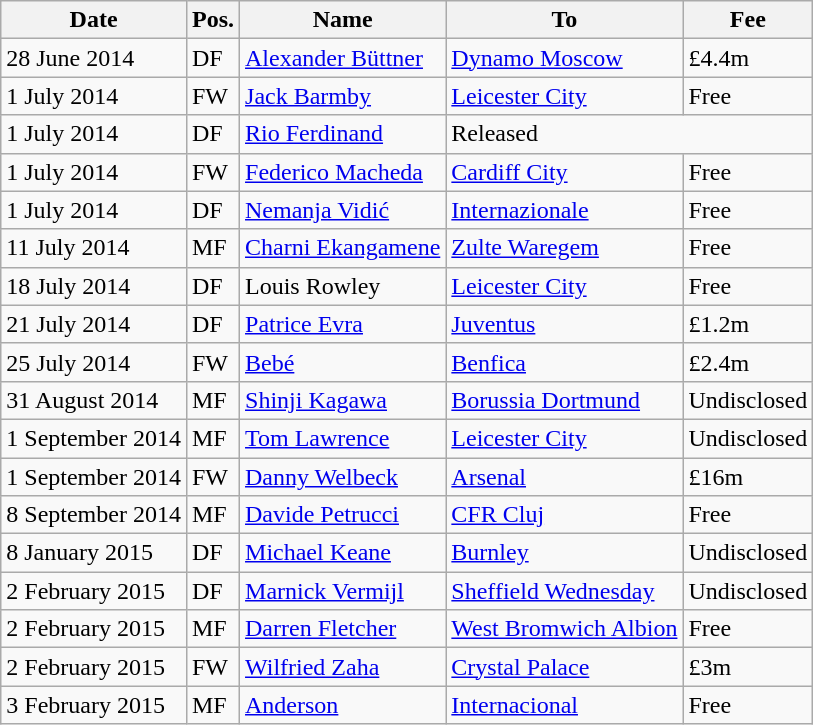<table class="wikitable">
<tr>
<th>Date</th>
<th>Pos.</th>
<th>Name</th>
<th>To</th>
<th>Fee</th>
</tr>
<tr>
<td>28 June 2014</td>
<td>DF</td>
<td> <a href='#'>Alexander Büttner</a></td>
<td> <a href='#'>Dynamo Moscow</a></td>
<td>£4.4m</td>
</tr>
<tr>
<td>1 July 2014</td>
<td>FW</td>
<td> <a href='#'>Jack Barmby</a></td>
<td> <a href='#'>Leicester City</a></td>
<td>Free</td>
</tr>
<tr>
<td>1 July 2014</td>
<td>DF</td>
<td> <a href='#'>Rio Ferdinand</a></td>
<td colspan="2">Released</td>
</tr>
<tr>
<td>1 July 2014</td>
<td>FW</td>
<td> <a href='#'>Federico Macheda</a></td>
<td> <a href='#'>Cardiff City</a></td>
<td>Free</td>
</tr>
<tr>
<td>1 July 2014</td>
<td>DF</td>
<td> <a href='#'>Nemanja Vidić</a></td>
<td> <a href='#'>Internazionale</a></td>
<td>Free</td>
</tr>
<tr>
<td>11 July 2014</td>
<td>MF</td>
<td> <a href='#'>Charni Ekangamene</a></td>
<td> <a href='#'>Zulte Waregem</a></td>
<td>Free</td>
</tr>
<tr>
<td>18 July 2014</td>
<td>DF</td>
<td> Louis Rowley</td>
<td> <a href='#'>Leicester City</a></td>
<td>Free</td>
</tr>
<tr>
<td>21 July 2014</td>
<td>DF</td>
<td> <a href='#'>Patrice Evra</a></td>
<td> <a href='#'>Juventus</a></td>
<td>£1.2m</td>
</tr>
<tr>
<td>25 July 2014</td>
<td>FW</td>
<td> <a href='#'>Bebé</a></td>
<td> <a href='#'>Benfica</a></td>
<td>£2.4m</td>
</tr>
<tr>
<td>31 August 2014</td>
<td>MF</td>
<td> <a href='#'>Shinji Kagawa</a></td>
<td> <a href='#'>Borussia Dortmund</a></td>
<td>Undisclosed</td>
</tr>
<tr>
<td>1 September 2014</td>
<td>MF</td>
<td> <a href='#'>Tom Lawrence</a></td>
<td> <a href='#'>Leicester City</a></td>
<td>Undisclosed</td>
</tr>
<tr>
<td>1 September 2014</td>
<td>FW</td>
<td> <a href='#'>Danny Welbeck</a></td>
<td> <a href='#'>Arsenal</a></td>
<td>£16m</td>
</tr>
<tr>
<td>8 September 2014</td>
<td>MF</td>
<td> <a href='#'>Davide Petrucci</a></td>
<td> <a href='#'>CFR Cluj</a></td>
<td>Free</td>
</tr>
<tr>
<td>8 January 2015</td>
<td>DF</td>
<td> <a href='#'>Michael Keane</a></td>
<td> <a href='#'>Burnley</a></td>
<td>Undisclosed</td>
</tr>
<tr>
<td>2 February 2015</td>
<td>DF</td>
<td> <a href='#'>Marnick Vermijl</a></td>
<td> <a href='#'>Sheffield Wednesday</a></td>
<td>Undisclosed</td>
</tr>
<tr>
<td>2 February 2015</td>
<td>MF</td>
<td> <a href='#'>Darren Fletcher</a></td>
<td> <a href='#'>West Bromwich Albion</a></td>
<td>Free</td>
</tr>
<tr>
<td>2 February 2015</td>
<td>FW</td>
<td> <a href='#'>Wilfried Zaha</a></td>
<td> <a href='#'>Crystal Palace</a></td>
<td>£3m</td>
</tr>
<tr>
<td>3 February 2015</td>
<td>MF</td>
<td> <a href='#'>Anderson</a></td>
<td> <a href='#'>Internacional</a></td>
<td>Free</td>
</tr>
</table>
